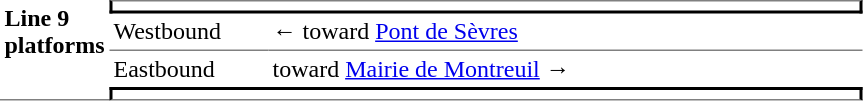<table border=0 cellspacing=0 cellpadding=3>
<tr>
<td style="border-bottom:solid 1px gray;" width=50 rowspan=10 valign=top><strong>Line 9 platforms</strong></td>
<td style="border-top:solid 1px gray;border-right:solid 2px black;border-left:solid 2px black;border-bottom:solid 2px black;text-align:center;" colspan=2></td>
</tr>
<tr>
<td style="border-bottom:solid 1px gray;" width=100>Westbound</td>
<td style="border-bottom:solid 1px gray;" width=390>←   toward <a href='#'>Pont de Sèvres</a> </td>
</tr>
<tr>
<td>Eastbound</td>
<td>   toward <a href='#'>Mairie de Montreuil</a>  →</td>
</tr>
<tr>
<td style="border-top:solid 2px black;border-right:solid 2px black;border-left:solid 2px black;border-bottom:solid 1px gray;text-align:center;" colspan=2></td>
</tr>
</table>
